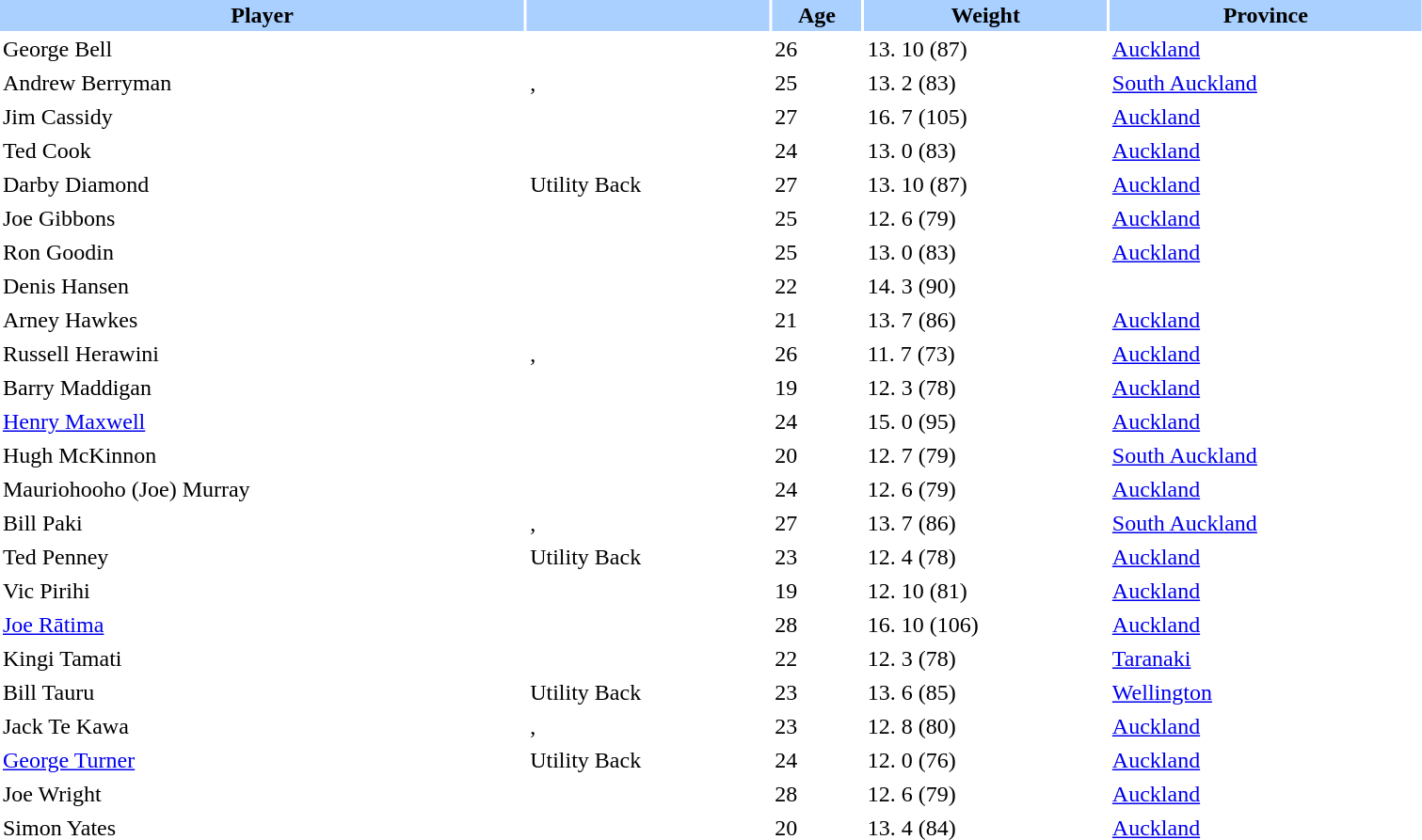<table class="sortable" border="0" cellspacing="2" cellpadding="2" style="width:80%;" style="text-align:center;">
<tr style="background:#AAD0FF">
<th>Player</th>
<th></th>
<th>Age</th>
<th>Weight</th>
<th>Province</th>
</tr>
<tr>
<td align=left>George Bell</td>
<td></td>
<td>26</td>
<td>13. 10 (87)</td>
<td align=left> <a href='#'>Auckland</a></td>
</tr>
<tr>
<td align=left>Andrew Berryman</td>
<td>, </td>
<td>25</td>
<td>13. 2 (83)</td>
<td align=left> <a href='#'>South Auckland</a></td>
</tr>
<tr>
<td align=left>Jim Cassidy</td>
<td></td>
<td>27</td>
<td>16. 7 (105)</td>
<td align=left> <a href='#'>Auckland</a></td>
</tr>
<tr>
<td align=left>Ted Cook</td>
<td></td>
<td>24</td>
<td>13. 0 (83)</td>
<td align=left> <a href='#'>Auckland</a></td>
</tr>
<tr>
<td align=left>Darby Diamond</td>
<td>Utility Back</td>
<td>27</td>
<td>13. 10 (87)</td>
<td align=left> <a href='#'>Auckland</a></td>
</tr>
<tr>
<td align=left>Joe Gibbons</td>
<td></td>
<td>25</td>
<td>12. 6 (79)</td>
<td align=left> <a href='#'>Auckland</a></td>
</tr>
<tr>
<td align=left>Ron Goodin</td>
<td></td>
<td>25</td>
<td>13. 0 (83)</td>
<td align=left> <a href='#'>Auckland</a></td>
</tr>
<tr>
<td align=left>Denis Hansen</td>
<td></td>
<td>22</td>
<td>14. 3 (90)</td>
<td align=left></td>
</tr>
<tr>
<td align=left>Arney Hawkes</td>
<td></td>
<td>21</td>
<td>13. 7 (86)</td>
<td align=left> <a href='#'>Auckland</a></td>
</tr>
<tr>
<td align=left>Russell Herawini</td>
<td>, </td>
<td>26</td>
<td>11. 7 (73)</td>
<td align=left> <a href='#'>Auckland</a></td>
</tr>
<tr>
<td align=left>Barry Maddigan</td>
<td></td>
<td>19</td>
<td>12. 3 (78)</td>
<td align=left> <a href='#'>Auckland</a></td>
</tr>
<tr>
<td align=left><a href='#'>Henry Maxwell</a></td>
<td></td>
<td>24</td>
<td>15. 0 (95)</td>
<td align=left> <a href='#'>Auckland</a></td>
</tr>
<tr>
<td align=left>Hugh McKinnon</td>
<td></td>
<td>20</td>
<td>12. 7 (79)</td>
<td align=left> <a href='#'>South Auckland</a></td>
</tr>
<tr>
<td align=left>Mauriohooho (Joe) Murray</td>
<td></td>
<td>24</td>
<td>12. 6 (79)</td>
<td align=left> <a href='#'>Auckland</a></td>
</tr>
<tr>
<td align=left>Bill Paki</td>
<td>, </td>
<td>27</td>
<td>13. 7 (86)</td>
<td align=left> <a href='#'>South Auckland</a></td>
</tr>
<tr>
<td align=left>Ted Penney</td>
<td>Utility Back</td>
<td>23</td>
<td>12. 4 (78)</td>
<td align=left> <a href='#'>Auckland</a></td>
</tr>
<tr>
<td align=left>Vic Pirihi</td>
<td></td>
<td>19</td>
<td>12. 10 (81)</td>
<td align=left> <a href='#'>Auckland</a></td>
</tr>
<tr>
<td align=left><a href='#'>Joe Rātima</a></td>
<td></td>
<td>28</td>
<td>16. 10 (106)</td>
<td align=left> <a href='#'>Auckland</a></td>
</tr>
<tr>
<td align=left>Kingi Tamati</td>
<td></td>
<td>22</td>
<td>12. 3 (78)</td>
<td align=left> <a href='#'>Taranaki</a></td>
</tr>
<tr>
<td align=left>Bill Tauru</td>
<td>Utility Back</td>
<td>23</td>
<td>13. 6 (85)</td>
<td align=left> <a href='#'>Wellington</a></td>
</tr>
<tr>
<td align=left>Jack Te Kawa</td>
<td>, </td>
<td>23</td>
<td>12. 8 (80)</td>
<td align=left> <a href='#'>Auckland</a></td>
</tr>
<tr>
<td align=left><a href='#'>George Turner</a></td>
<td>Utility Back</td>
<td>24</td>
<td>12. 0 (76)</td>
<td align=left> <a href='#'>Auckland</a></td>
</tr>
<tr>
<td align=left>Joe Wright</td>
<td></td>
<td>28</td>
<td>12. 6 (79)</td>
<td align=left> <a href='#'>Auckland</a></td>
</tr>
<tr>
<td align=left>Simon Yates</td>
<td></td>
<td>20</td>
<td>13. 4 (84)</td>
<td align=left> <a href='#'>Auckland</a></td>
</tr>
</table>
